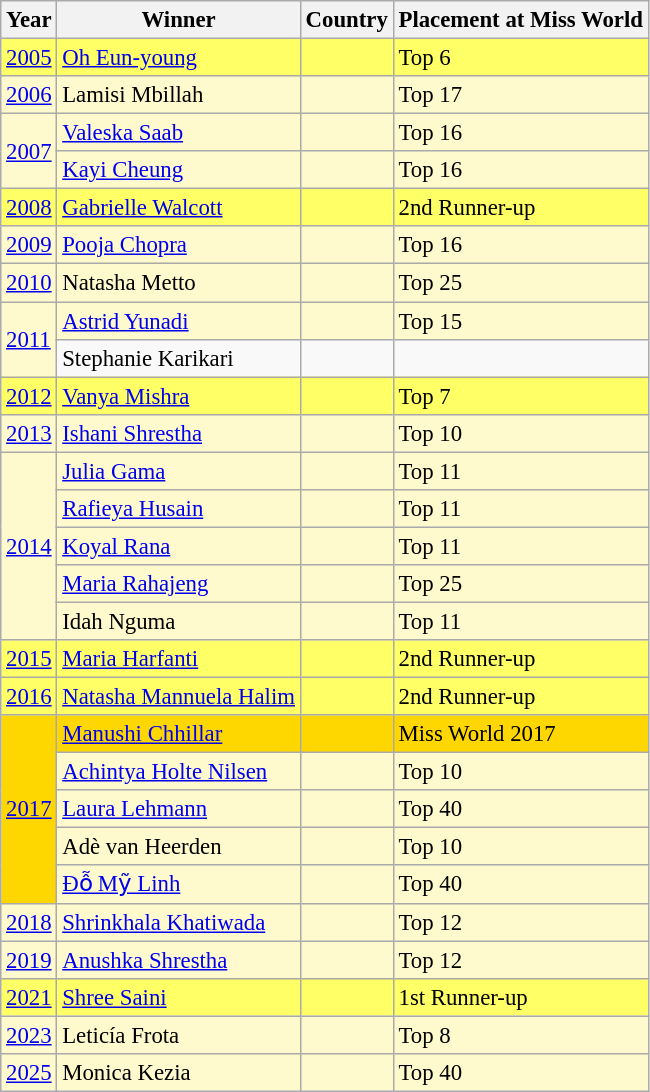<table class="wikitable sortable" style="font-size:95%;">
<tr>
<th>Year</th>
<th>Winner</th>
<th>Country</th>
<th>Placement at Miss World</th>
</tr>
<tr>
<td style="background:#ff6;"><a href='#'>2005</a></td>
<td style="background:#ff6;"><a href='#'>Oh Eun-young</a></td>
<td style="background:#ff6;"></td>
<td style="background:#ff6;">Top 6</td>
</tr>
<tr>
<td style="background:#fffacd;"><a href='#'>2006</a></td>
<td style="background:#fffacd;">Lamisi Mbillah</td>
<td style="background:#fffacd;"></td>
<td style="background:#fffacd;">Top 17</td>
</tr>
<tr>
<td style="background:#fffacd;" rowspan=2><a href='#'>2007</a></td>
<td style="background:#fffacd;"><a href='#'>Valeska Saab</a></td>
<td style="background:#fffacd;"></td>
<td style="background:#fffacd;">Top 16</td>
</tr>
<tr>
<td style="background:#fffacd;"><a href='#'>Kayi Cheung</a></td>
<td style="background:#fffacd;"></td>
<td style="background:#fffacd;">Top 16</td>
</tr>
<tr>
<td style="background:#ff6;"><a href='#'>2008</a></td>
<td style="background:#ff6;"><a href='#'>Gabrielle Walcott</a></td>
<td style="background:#ff6;"></td>
<td style="background:#ff6;">2nd Runner-up</td>
</tr>
<tr>
<td style="background:#fffacd;"><a href='#'>2009</a></td>
<td style="background:#fffacd;"><a href='#'>Pooja Chopra</a></td>
<td style="background:#fffacd;"></td>
<td style="background:#fffacd;">Top 16</td>
</tr>
<tr>
<td style="background:#fffacd;"><a href='#'>2010</a></td>
<td style="background:#fffacd;">Natasha Metto</td>
<td style="background:#fffacd;"></td>
<td style="background:#fffacd;">Top 25</td>
</tr>
<tr>
<td style="background:#fffacd;" rowspan=2><a href='#'>2011</a></td>
<td style="background:#fffacd;"><a href='#'>Astrid Yunadi</a></td>
<td style="background:#fffacd;"></td>
<td style="background:#fffacd;">Top 15</td>
</tr>
<tr>
<td>Stephanie Karikari</td>
<td></td>
<td></td>
</tr>
<tr>
<td style="background:#ff6;"><a href='#'>2012</a></td>
<td style="background:#ff6;"><a href='#'>Vanya Mishra</a></td>
<td style="background:#ff6;"></td>
<td style="background:#ff6;">Top 7</td>
</tr>
<tr>
<td style="background:#fffacd;"><a href='#'>2013</a></td>
<td style="background:#fffacd;"><a href='#'>Ishani Shrestha</a></td>
<td style="background:#fffacd;"></td>
<td style="background:#fffacd;">Top 10</td>
</tr>
<tr>
<td style="background:#fffacd;" rowspan=5><a href='#'>2014</a></td>
<td style="background:#fffacd;"><a href='#'>Julia Gama</a></td>
<td style="background:#fffacd;"></td>
<td style="background:#fffacd;">Top 11</td>
</tr>
<tr>
<td style="background:#fffacd;"><a href='#'>Rafieya Husain</a></td>
<td style="background:#fffacd;"></td>
<td style="background:#fffacd;">Top 11</td>
</tr>
<tr>
<td style="background:#fffacd;"><a href='#'>Koyal Rana</a></td>
<td style="background:#fffacd;"></td>
<td style="background:#fffacd;">Top 11</td>
</tr>
<tr>
<td style="background:#fffacd;"><a href='#'>Maria Rahajeng</a></td>
<td style="background:#fffacd;"></td>
<td style="background:#fffacd;">Top 25</td>
</tr>
<tr>
<td style="background:#fffacd;">Idah Nguma</td>
<td style="background:#fffacd;"></td>
<td style="background:#fffacd;">Top 11</td>
</tr>
<tr>
<td style="background:#ff6;"><a href='#'>2015</a></td>
<td style="background:#ff6;"><a href='#'>Maria Harfanti</a></td>
<td style="background:#ff6;"></td>
<td style="background:#ff6;">2nd Runner-up</td>
</tr>
<tr>
<td style="background:#ff6;"><a href='#'>2016</a></td>
<td style="background:#ff6;"><a href='#'>Natasha Mannuela Halim</a></td>
<td style="background:#ff6;"></td>
<td style="background:#ff6;">2nd Runner-up</td>
</tr>
<tr>
<td style="background:GOLD;" rowspan=5><a href='#'>2017</a></td>
<td style="background:GOLD;"><a href='#'>Manushi Chhillar</a></td>
<td style="background:GOLD;"></td>
<td style="background:GOLD;">Miss World 2017</td>
</tr>
<tr>
<td style="background:#fffacd;"><a href='#'>Achintya Holte Nilsen</a></td>
<td style="background:#fffacd;"></td>
<td style="background:#fffacd;">Top 10</td>
</tr>
<tr>
<td style="background:#fffacd;"><a href='#'>Laura Lehmann</a></td>
<td style="background:#fffacd;"></td>
<td style="background:#fffacd;">Top 40</td>
</tr>
<tr>
<td style="background:#fffacd;">Adè van Heerden</td>
<td style="background:#fffacd;"></td>
<td style="background:#fffacd;">Top 10</td>
</tr>
<tr>
<td style="background:#fffacd;"><a href='#'>Đỗ Mỹ Linh</a></td>
<td style="background:#fffacd;"></td>
<td style="background:#fffacd;">Top 40</td>
</tr>
<tr>
<td style="background:#fffacd;"><a href='#'>2018</a></td>
<td style="background:#fffacd;"><a href='#'>Shrinkhala Khatiwada</a></td>
<td style="background:#fffacd;"></td>
<td style="background:#fffacd;">Top 12</td>
</tr>
<tr>
<td style="background:#fffacd;"><a href='#'>2019</a></td>
<td style="background:#fffacd;"><a href='#'>Anushka Shrestha</a></td>
<td style="background:#fffacd;"></td>
<td style="background:#fffacd;">Top 12</td>
</tr>
<tr>
<td style="background:#ff6;"><a href='#'>2021</a></td>
<td style="background:#ff6;"><a href='#'>Shree Saini</a></td>
<td style="background:#ff6;"></td>
<td style="background:#ff6;">1st Runner-up</td>
</tr>
<tr style="background:#fffacd;"|>
<td><a href='#'>2023</a></td>
<td>Leticía Frota</td>
<td></td>
<td>Top 8</td>
</tr>
<tr style="background:#fffacd;"|>
<td><a href='#'>2025</a></td>
<td>Monica Kezia</td>
<td></td>
<td>Top 40</td>
</tr>
</table>
